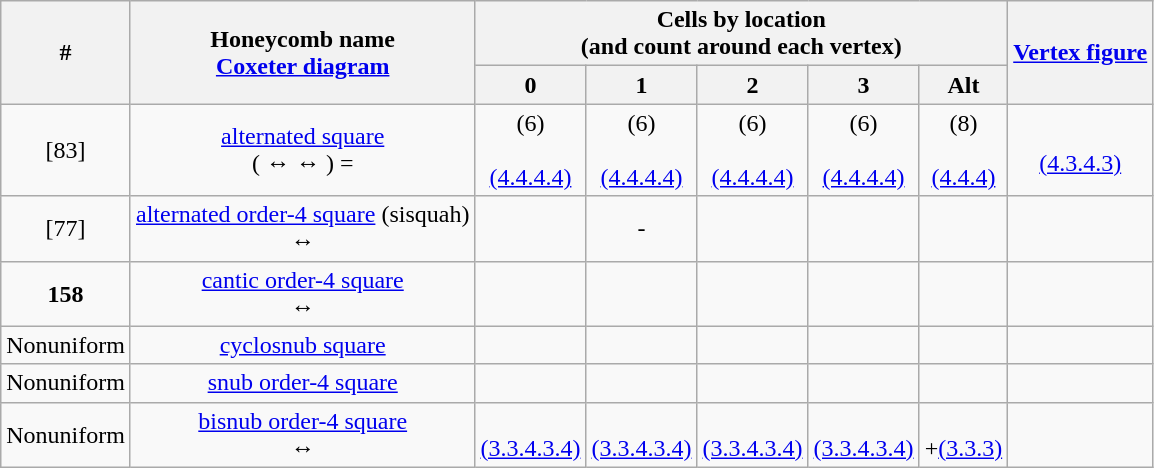<table class="wikitable">
<tr>
<th rowspan=2>#</th>
<th rowspan=2>Honeycomb name<br><a href='#'>Coxeter diagram</a></th>
<th colspan=5>Cells by location<br>(and count around each vertex)</th>
<th rowspan=2><a href='#'>Vertex figure</a></th>
</tr>
<tr>
<th>0<br></th>
<th>1<br></th>
<th>2<br></th>
<th>3<br></th>
<th>Alt</th>
</tr>
<tr align=center>
<td>[83]</td>
<td><a href='#'>alternated square</a><br>( ↔  ↔ ) = </td>
<td>(6)<br><br><a href='#'>(4.4.4.4)</a><br></td>
<td>(6)<br><br><a href='#'>(4.4.4.4)</a><br></td>
<td>(6)<br><br><a href='#'>(4.4.4.4)</a><br></td>
<td>(6)<br><br><a href='#'>(4.4.4.4)</a><br></td>
<td>(8)<br><br><a href='#'>(4.4.4)</a></td>
<td><br><a href='#'>(4.3.4.3)</a></td>
</tr>
<tr align=center>
<td>[77]</td>
<td><a href='#'>alternated order-4 square</a> (sisquah)<br> ↔ </td>
<td><br></td>
<td>-</td>
<td><br></td>
<td><br></td>
<td></td>
<td></td>
</tr>
<tr align=center>
<td><strong>158</strong></td>
<td><a href='#'>cantic order-4 square</a><br> ↔ </td>
<td><br></td>
<td><br></td>
<td><br></td>
<td><br></td>
<td></td>
<td></td>
</tr>
<tr align=center>
<td>Nonuniform</td>
<td><a href='#'>cyclosnub square</a><br></td>
<td><br></td>
<td><br></td>
<td><br></td>
<td><br></td>
<td></td>
<td></td>
</tr>
<tr align=center>
<td>Nonuniform</td>
<td><a href='#'>snub order-4 square</a><br></td>
<td><br></td>
<td><br></td>
<td><br></td>
<td><br></td>
<td></td>
<td></td>
</tr>
<tr align=center>
<td>Nonuniform</td>
<td><a href='#'>bisnub order-4 square</a><br> ↔ </td>
<td><br><a href='#'>(3.3.4.3.4)</a><br></td>
<td><br><a href='#'>(3.3.4.3.4)</a><br></td>
<td><br><a href='#'>(3.3.4.3.4)</a><br></td>
<td><br><a href='#'>(3.3.4.3.4)</a><br></td>
<td><br>+<a href='#'>(3.3.3)</a></td>
<td></td>
</tr>
</table>
